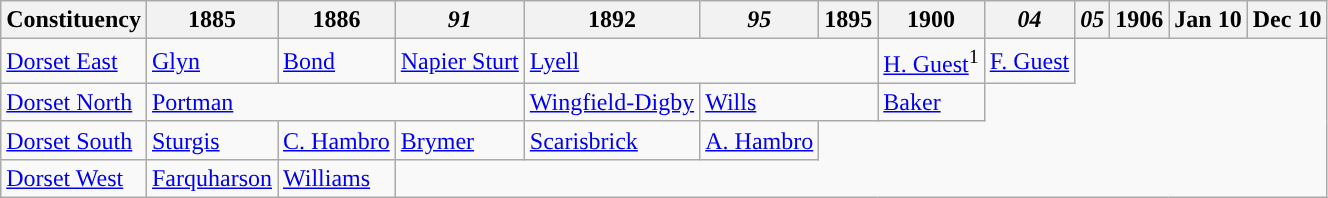<table class="wikitable">
<tr>
<th>Constituency</th>
<th>1885</th>
<th>1886</th>
<th><em>91</em></th>
<th>1892</th>
<th><em>95</em></th>
<th>1895</th>
<th>1900</th>
<th><em>04</em></th>
<th><em>05</em></th>
<th>1906</th>
<th>Jan 10</th>
<th>Dec 10</th>
</tr>
<tr>
<td><a href='#'>Dorset East</a></td>
<td><a href='#'>Glyn</a></td>
<td><a href='#'>Bond</a></td>
<td><a href='#'>Napier Sturt</a></td>
<td colspan="3"><a href='#'>Lyell</a></td>
<td><a href='#'>H. Guest</a><sup>1</sup></td>
<td><a href='#'>F. Guest</a></td>
</tr>
<tr>
<td><a href='#'>Dorset North</a></td>
<td colspan="3"><a href='#'>Portman</a></td>
<td><a href='#'>Wingfield-Digby</a></td>
<td colspan="2"><a href='#'>Wills</a></td>
<td><a href='#'>Baker</a></td>
</tr>
<tr>
<td><a href='#'>Dorset South</a></td>
<td bgcolor=><a href='#'>Sturgis</a></td>
<td><a href='#'>C. Hambro</a></td>
<td><a href='#'>Brymer</a></td>
<td><a href='#'>Scarisbrick</a></td>
<td><a href='#'>A. Hambro</a></td>
</tr>
<tr>
<td><a href='#'>Dorset West</a></td>
<td><a href='#'>Farquharson</a></td>
<td><a href='#'>Williams</a></td>
</tr>
</table>
